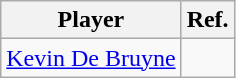<table class="wikitable">
<tr>
<th>Player</th>
<th>Ref.</th>
</tr>
<tr>
<td> <a href='#'>Kevin De Bruyne</a></td>
<td></td>
</tr>
</table>
